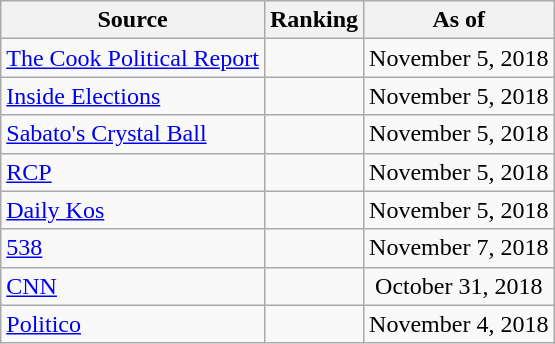<table class="wikitable" style="text-align:center">
<tr>
<th>Source</th>
<th>Ranking</th>
<th>As of</th>
</tr>
<tr>
<td align=left><a href='#'>The Cook Political Report</a></td>
<td></td>
<td>November 5, 2018</td>
</tr>
<tr>
<td align=left><a href='#'>Inside Elections</a></td>
<td></td>
<td>November 5, 2018</td>
</tr>
<tr>
<td align=left><a href='#'>Sabato's Crystal Ball</a></td>
<td></td>
<td>November 5, 2018</td>
</tr>
<tr>
<td align="left"><a href='#'>RCP</a></td>
<td></td>
<td>November 5, 2018</td>
</tr>
<tr>
<td align="left"><a href='#'>Daily Kos</a></td>
<td></td>
<td>November 5, 2018</td>
</tr>
<tr>
<td align="left"><a href='#'>538</a></td>
<td></td>
<td>November 7, 2018</td>
</tr>
<tr>
<td align="left"><a href='#'>CNN</a></td>
<td></td>
<td>October 31, 2018</td>
</tr>
<tr>
<td align="left"><a href='#'>Politico</a></td>
<td></td>
<td>November 4, 2018</td>
</tr>
</table>
